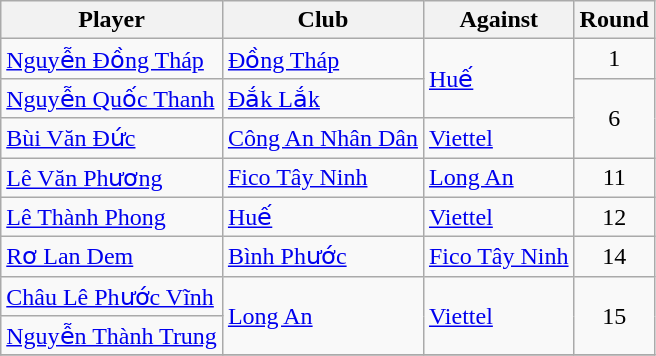<table class="wikitable" style="text-align:center;">
<tr>
<th>Player</th>
<th>Club</th>
<th>Against</th>
<th>Round</th>
</tr>
<tr>
<td align="left"> <a href='#'>Nguyễn Đồng Tháp</a></td>
<td style="text-align:left;"><a href='#'>Đồng Tháp</a></td>
<td rowspan=2 style="text-align:left;"><a href='#'>Huế</a></td>
<td>1</td>
</tr>
<tr>
<td align="left"> <a href='#'>Nguyễn Quốc Thanh</a></td>
<td style="text-align:left;"><a href='#'>Đắk Lắk</a></td>
<td rowspan=2>6</td>
</tr>
<tr>
<td align="left"> <a href='#'>Bùi Văn Đức</a></td>
<td style="text-align:left;"><a href='#'>Công An Nhân Dân</a></td>
<td style="text-align:left;"><a href='#'>Viettel</a></td>
</tr>
<tr>
<td align="left"> <a href='#'>Lê Văn Phương</a></td>
<td style="text-align:left;"><a href='#'>Fico Tây Ninh</a></td>
<td style="text-align:left;"><a href='#'>Long An</a></td>
<td>11</td>
</tr>
<tr>
<td align="left"> <a href='#'>Lê Thành Phong</a></td>
<td style="text-align:left;"><a href='#'>Huế</a></td>
<td style="text-align:left;"><a href='#'>Viettel</a></td>
<td>12</td>
</tr>
<tr>
<td align="left"> <a href='#'>Rơ Lan Dem</a></td>
<td style="text-align:left;"><a href='#'>Bình Phước</a></td>
<td style="text-align:left;"><a href='#'>Fico Tây Ninh</a></td>
<td>14</td>
</tr>
<tr>
<td align="left"> <a href='#'>Châu Lê Phước Vĩnh</a></td>
<td rowspan=2 style="text-align:left;"><a href='#'>Long An</a></td>
<td rowspan=2 style="text-align:left;"><a href='#'>Viettel</a></td>
<td rowspan=2>15</td>
</tr>
<tr>
<td align="left"> <a href='#'>Nguyễn Thành Trung</a></td>
</tr>
<tr>
</tr>
</table>
